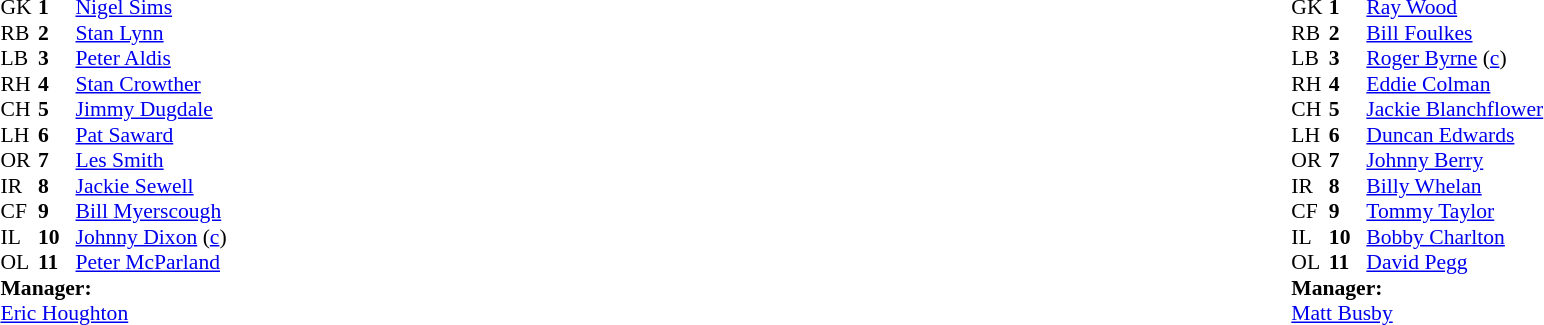<table width="100%">
<tr>
<td valign="top" width="50%"><br><table style="font-size: 90%" cellspacing="0" cellpadding="0">
<tr>
<th width="25"></th>
<th width="25"></th>
</tr>
<tr>
<td>GK</td>
<td><strong>1</strong></td>
<td> <a href='#'>Nigel Sims</a></td>
</tr>
<tr>
<td>RB</td>
<td><strong>2</strong></td>
<td> <a href='#'>Stan Lynn</a></td>
</tr>
<tr>
<td>LB</td>
<td><strong>3</strong></td>
<td> <a href='#'>Peter Aldis</a></td>
</tr>
<tr>
<td>RH</td>
<td><strong>4</strong></td>
<td> <a href='#'>Stan Crowther</a></td>
</tr>
<tr>
<td>CH</td>
<td><strong>5</strong></td>
<td> <a href='#'>Jimmy Dugdale</a></td>
</tr>
<tr>
<td>LH</td>
<td><strong>6</strong></td>
<td> <a href='#'>Pat Saward</a></td>
</tr>
<tr>
<td>OR</td>
<td><strong>7</strong></td>
<td> <a href='#'>Les Smith</a></td>
</tr>
<tr>
<td>IR</td>
<td><strong>8</strong></td>
<td> <a href='#'>Jackie Sewell</a></td>
</tr>
<tr>
<td>CF</td>
<td><strong>9</strong></td>
<td> <a href='#'>Bill Myerscough</a></td>
</tr>
<tr>
<td>IL</td>
<td><strong>10</strong></td>
<td> <a href='#'>Johnny Dixon</a> (<a href='#'>c</a>)</td>
</tr>
<tr>
<td>OL</td>
<td><strong>11</strong></td>
<td> <a href='#'>Peter McParland</a></td>
</tr>
<tr>
<td colspan=4><strong>Manager:</strong></td>
</tr>
<tr>
<td colspan="4"> <a href='#'>Eric Houghton</a></td>
</tr>
</table>
</td>
<td valign="top" width="50%"><br><table style="font-size: 90%" cellspacing="0" cellpadding="0" align=center>
<tr>
<td colspan="4"></td>
</tr>
<tr>
<th width="25"></th>
<th width="25"></th>
</tr>
<tr>
<td>GK</td>
<td><strong>1</strong></td>
<td> <a href='#'>Ray Wood</a></td>
</tr>
<tr>
<td>RB</td>
<td><strong>2</strong></td>
<td> <a href='#'>Bill Foulkes</a></td>
</tr>
<tr>
<td>LB</td>
<td><strong>3</strong></td>
<td> <a href='#'>Roger Byrne</a> (<a href='#'>c</a>)</td>
</tr>
<tr>
<td>RH</td>
<td><strong>4</strong></td>
<td> <a href='#'>Eddie Colman</a></td>
</tr>
<tr>
<td>CH</td>
<td><strong>5</strong></td>
<td> <a href='#'>Jackie Blanchflower</a></td>
</tr>
<tr>
<td>LH</td>
<td><strong>6</strong></td>
<td> <a href='#'>Duncan Edwards</a></td>
</tr>
<tr>
<td>OR</td>
<td><strong>7</strong></td>
<td> <a href='#'>Johnny Berry</a></td>
</tr>
<tr>
<td>IR</td>
<td><strong>8</strong></td>
<td> <a href='#'>Billy Whelan</a></td>
</tr>
<tr>
<td>CF</td>
<td><strong>9</strong></td>
<td> <a href='#'>Tommy Taylor</a></td>
</tr>
<tr>
<td>IL</td>
<td><strong>10</strong></td>
<td> <a href='#'>Bobby Charlton</a></td>
</tr>
<tr>
<td>OL</td>
<td><strong>11</strong></td>
<td> <a href='#'>David Pegg</a></td>
</tr>
<tr>
<td colspan=4><strong>Manager:</strong></td>
</tr>
<tr>
<td colspan="4"> <a href='#'>Matt Busby</a></td>
</tr>
</table>
</td>
</tr>
</table>
